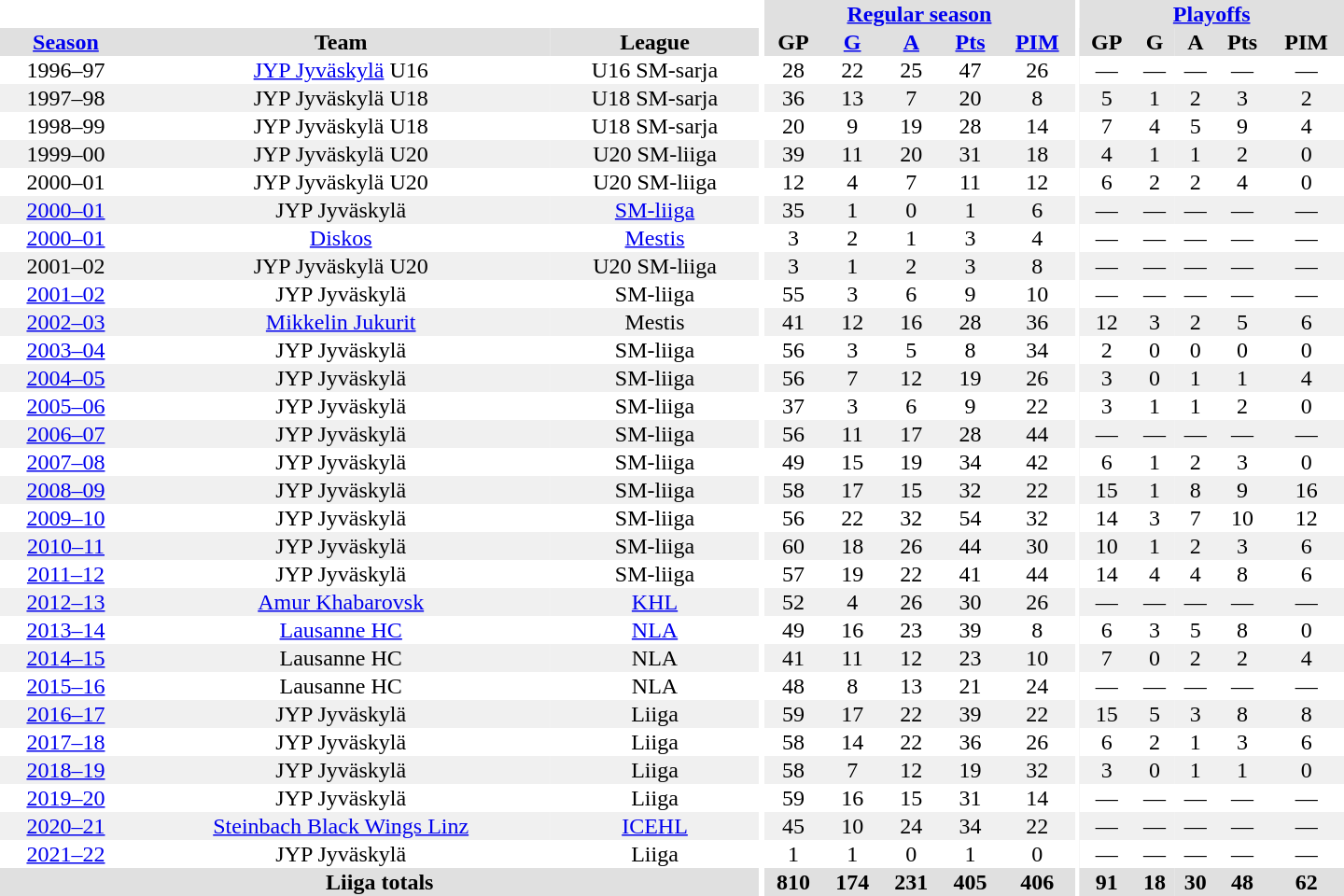<table border="0" cellpadding="1" cellspacing="0" style="text-align:center; width:60em">
<tr bgcolor="#e0e0e0">
<th colspan="3" bgcolor="#ffffff"></th>
<th rowspan="99" bgcolor="#ffffff"></th>
<th colspan="5"><a href='#'>Regular season</a></th>
<th rowspan="99" bgcolor="#ffffff"></th>
<th colspan="5"><a href='#'>Playoffs</a></th>
</tr>
<tr bgcolor="#e0e0e0">
<th><a href='#'>Season</a></th>
<th>Team</th>
<th>League</th>
<th>GP</th>
<th><a href='#'>G</a></th>
<th><a href='#'>A</a></th>
<th><a href='#'>Pts</a></th>
<th><a href='#'>PIM</a></th>
<th>GP</th>
<th>G</th>
<th>A</th>
<th>Pts</th>
<th>PIM</th>
</tr>
<tr>
<td>1996–97</td>
<td><a href='#'>JYP Jyväskylä</a> U16</td>
<td>U16 SM-sarja</td>
<td>28</td>
<td>22</td>
<td>25</td>
<td>47</td>
<td>26</td>
<td>—</td>
<td>—</td>
<td>—</td>
<td>—</td>
<td>—</td>
</tr>
<tr bgcolor="#f0f0f0">
<td>1997–98</td>
<td>JYP Jyväskylä U18</td>
<td>U18 SM-sarja</td>
<td>36</td>
<td>13</td>
<td>7</td>
<td>20</td>
<td>8</td>
<td>5</td>
<td>1</td>
<td>2</td>
<td>3</td>
<td>2</td>
</tr>
<tr>
<td>1998–99</td>
<td>JYP Jyväskylä U18</td>
<td>U18 SM-sarja</td>
<td>20</td>
<td>9</td>
<td>19</td>
<td>28</td>
<td>14</td>
<td>7</td>
<td>4</td>
<td>5</td>
<td>9</td>
<td>4</td>
</tr>
<tr bgcolor="#f0f0f0">
<td>1999–00</td>
<td>JYP Jyväskylä U20</td>
<td>U20 SM-liiga</td>
<td>39</td>
<td>11</td>
<td>20</td>
<td>31</td>
<td>18</td>
<td>4</td>
<td>1</td>
<td>1</td>
<td>2</td>
<td>0</td>
</tr>
<tr>
<td>2000–01</td>
<td>JYP Jyväskylä U20</td>
<td>U20 SM-liiga</td>
<td>12</td>
<td>4</td>
<td>7</td>
<td>11</td>
<td>12</td>
<td>6</td>
<td>2</td>
<td>2</td>
<td>4</td>
<td>0</td>
</tr>
<tr bgcolor="#f0f0f0">
<td><a href='#'>2000–01</a></td>
<td>JYP Jyväskylä</td>
<td><a href='#'>SM-liiga</a></td>
<td>35</td>
<td>1</td>
<td>0</td>
<td>1</td>
<td>6</td>
<td>—</td>
<td>—</td>
<td>—</td>
<td>—</td>
<td>—</td>
</tr>
<tr>
<td><a href='#'>2000–01</a></td>
<td><a href='#'>Diskos</a></td>
<td><a href='#'>Mestis</a></td>
<td>3</td>
<td>2</td>
<td>1</td>
<td>3</td>
<td>4</td>
<td>—</td>
<td>—</td>
<td>—</td>
<td>—</td>
<td>—</td>
</tr>
<tr bgcolor="#f0f0f0">
<td>2001–02</td>
<td>JYP Jyväskylä U20</td>
<td>U20 SM-liiga</td>
<td>3</td>
<td>1</td>
<td>2</td>
<td>3</td>
<td>8</td>
<td>—</td>
<td>—</td>
<td>—</td>
<td>—</td>
<td>—</td>
</tr>
<tr>
<td><a href='#'>2001–02</a></td>
<td>JYP Jyväskylä</td>
<td>SM-liiga</td>
<td>55</td>
<td>3</td>
<td>6</td>
<td>9</td>
<td>10</td>
<td>—</td>
<td>—</td>
<td>—</td>
<td>—</td>
<td>—</td>
</tr>
<tr bgcolor="#f0f0f0">
<td><a href='#'>2002–03</a></td>
<td><a href='#'>Mikkelin Jukurit</a></td>
<td>Mestis</td>
<td>41</td>
<td>12</td>
<td>16</td>
<td>28</td>
<td>36</td>
<td>12</td>
<td>3</td>
<td>2</td>
<td>5</td>
<td>6</td>
</tr>
<tr>
<td><a href='#'>2003–04</a></td>
<td>JYP Jyväskylä</td>
<td>SM-liiga</td>
<td>56</td>
<td>3</td>
<td>5</td>
<td>8</td>
<td>34</td>
<td>2</td>
<td>0</td>
<td>0</td>
<td>0</td>
<td>0</td>
</tr>
<tr bgcolor="#f0f0f0">
<td><a href='#'>2004–05</a></td>
<td>JYP Jyväskylä</td>
<td>SM-liiga</td>
<td>56</td>
<td>7</td>
<td>12</td>
<td>19</td>
<td>26</td>
<td>3</td>
<td>0</td>
<td>1</td>
<td>1</td>
<td>4</td>
</tr>
<tr>
<td><a href='#'>2005–06</a></td>
<td>JYP Jyväskylä</td>
<td>SM-liiga</td>
<td>37</td>
<td>3</td>
<td>6</td>
<td>9</td>
<td>22</td>
<td>3</td>
<td>1</td>
<td>1</td>
<td>2</td>
<td>0</td>
</tr>
<tr bgcolor="#f0f0f0">
<td><a href='#'>2006–07</a></td>
<td>JYP Jyväskylä</td>
<td>SM-liiga</td>
<td>56</td>
<td>11</td>
<td>17</td>
<td>28</td>
<td>44</td>
<td>—</td>
<td>—</td>
<td>—</td>
<td>—</td>
<td>—</td>
</tr>
<tr>
<td><a href='#'>2007–08</a></td>
<td>JYP Jyväskylä</td>
<td>SM-liiga</td>
<td>49</td>
<td>15</td>
<td>19</td>
<td>34</td>
<td>42</td>
<td>6</td>
<td>1</td>
<td>2</td>
<td>3</td>
<td>0</td>
</tr>
<tr bgcolor="#f0f0f0">
<td><a href='#'>2008–09</a></td>
<td>JYP Jyväskylä</td>
<td>SM-liiga</td>
<td>58</td>
<td>17</td>
<td>15</td>
<td>32</td>
<td>22</td>
<td>15</td>
<td>1</td>
<td>8</td>
<td>9</td>
<td>16</td>
</tr>
<tr>
<td><a href='#'>2009–10</a></td>
<td>JYP Jyväskylä</td>
<td>SM-liiga</td>
<td>56</td>
<td>22</td>
<td>32</td>
<td>54</td>
<td>32</td>
<td>14</td>
<td>3</td>
<td>7</td>
<td>10</td>
<td>12</td>
</tr>
<tr bgcolor="#f0f0f0">
<td><a href='#'>2010–11</a></td>
<td>JYP Jyväskylä</td>
<td>SM-liiga</td>
<td>60</td>
<td>18</td>
<td>26</td>
<td>44</td>
<td>30</td>
<td>10</td>
<td>1</td>
<td>2</td>
<td>3</td>
<td>6</td>
</tr>
<tr>
<td><a href='#'>2011–12</a></td>
<td>JYP Jyväskylä</td>
<td>SM-liiga</td>
<td>57</td>
<td>19</td>
<td>22</td>
<td>41</td>
<td>44</td>
<td>14</td>
<td>4</td>
<td>4</td>
<td>8</td>
<td>6</td>
</tr>
<tr bgcolor="#f0f0f0">
<td><a href='#'>2012–13</a></td>
<td><a href='#'>Amur Khabarovsk</a></td>
<td><a href='#'>KHL</a></td>
<td>52</td>
<td>4</td>
<td>26</td>
<td>30</td>
<td>26</td>
<td>—</td>
<td>—</td>
<td>—</td>
<td>—</td>
<td>—</td>
</tr>
<tr>
<td><a href='#'>2013–14</a></td>
<td><a href='#'>Lausanne HC</a></td>
<td><a href='#'>NLA</a></td>
<td>49</td>
<td>16</td>
<td>23</td>
<td>39</td>
<td>8</td>
<td>6</td>
<td>3</td>
<td>5</td>
<td>8</td>
<td>0</td>
</tr>
<tr bgcolor="#f0f0f0">
<td><a href='#'>2014–15</a></td>
<td>Lausanne HC</td>
<td>NLA</td>
<td>41</td>
<td>11</td>
<td>12</td>
<td>23</td>
<td>10</td>
<td>7</td>
<td>0</td>
<td>2</td>
<td>2</td>
<td>4</td>
</tr>
<tr>
<td><a href='#'>2015–16</a></td>
<td>Lausanne HC</td>
<td>NLA</td>
<td>48</td>
<td>8</td>
<td>13</td>
<td>21</td>
<td>24</td>
<td>—</td>
<td>—</td>
<td>—</td>
<td>—</td>
<td>—</td>
</tr>
<tr bgcolor="#f0f0f0">
<td><a href='#'>2016–17</a></td>
<td>JYP Jyväskylä</td>
<td>Liiga</td>
<td>59</td>
<td>17</td>
<td>22</td>
<td>39</td>
<td>22</td>
<td>15</td>
<td>5</td>
<td>3</td>
<td>8</td>
<td>8</td>
</tr>
<tr>
<td><a href='#'>2017–18</a></td>
<td>JYP Jyväskylä</td>
<td>Liiga</td>
<td>58</td>
<td>14</td>
<td>22</td>
<td>36</td>
<td>26</td>
<td>6</td>
<td>2</td>
<td>1</td>
<td>3</td>
<td>6</td>
</tr>
<tr bgcolor="#f0f0f0">
<td><a href='#'>2018–19</a></td>
<td>JYP Jyväskylä</td>
<td>Liiga</td>
<td>58</td>
<td>7</td>
<td>12</td>
<td>19</td>
<td>32</td>
<td>3</td>
<td>0</td>
<td>1</td>
<td>1</td>
<td>0</td>
</tr>
<tr>
<td><a href='#'>2019–20</a></td>
<td>JYP Jyväskylä</td>
<td>Liiga</td>
<td>59</td>
<td>16</td>
<td>15</td>
<td>31</td>
<td>14</td>
<td>—</td>
<td>—</td>
<td>—</td>
<td>—</td>
<td>—</td>
</tr>
<tr bgcolor="#f0f0f0">
<td><a href='#'>2020–21</a></td>
<td><a href='#'>Steinbach Black Wings Linz</a></td>
<td><a href='#'>ICEHL</a></td>
<td>45</td>
<td>10</td>
<td>24</td>
<td>34</td>
<td>22</td>
<td>—</td>
<td>—</td>
<td>—</td>
<td>—</td>
<td>—</td>
</tr>
<tr>
<td><a href='#'>2021–22</a></td>
<td>JYP Jyväskylä</td>
<td>Liiga</td>
<td>1</td>
<td>1</td>
<td>0</td>
<td>1</td>
<td>0</td>
<td>—</td>
<td>—</td>
<td>—</td>
<td>—</td>
<td>—</td>
</tr>
<tr>
</tr>
<tr ALIGN="center" bgcolor="#e0e0e0">
<th colspan="3">Liiga totals</th>
<th ALIGN="center">810</th>
<th ALIGN="center">174</th>
<th ALIGN="center">231</th>
<th ALIGN="center">405</th>
<th ALIGN="center">406</th>
<th ALIGN="center">91</th>
<th ALIGN="center">18</th>
<th ALIGN="center">30</th>
<th ALIGN="center">48</th>
<th ALIGN="center">62</th>
</tr>
</table>
